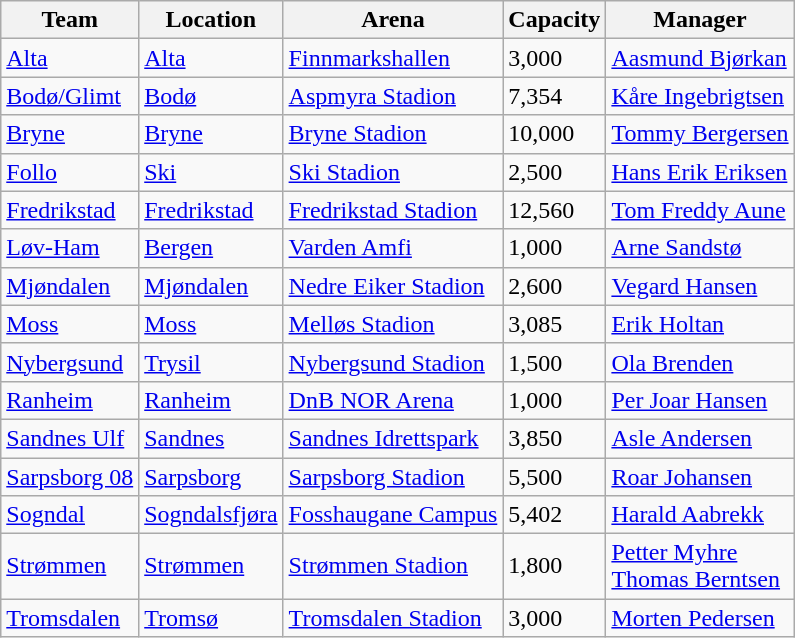<table class="wikitable sortable" border="1">
<tr>
<th>Team</th>
<th>Location</th>
<th>Arena</th>
<th>Capacity</th>
<th>Manager</th>
</tr>
<tr>
<td><a href='#'>Alta</a></td>
<td><a href='#'>Alta</a></td>
<td><a href='#'>Finnmarkshallen</a></td>
<td>3,000</td>
<td> <a href='#'>Aasmund Bjørkan</a></td>
</tr>
<tr>
<td><a href='#'>Bodø/Glimt</a></td>
<td><a href='#'>Bodø</a></td>
<td><a href='#'>Aspmyra Stadion</a></td>
<td>7,354</td>
<td> <a href='#'>Kåre Ingebrigtsen</a></td>
</tr>
<tr>
<td><a href='#'>Bryne</a></td>
<td><a href='#'>Bryne</a></td>
<td><a href='#'>Bryne Stadion</a></td>
<td>10,000</td>
<td> <a href='#'>Tommy Bergersen</a></td>
</tr>
<tr>
<td><a href='#'>Follo</a></td>
<td><a href='#'>Ski</a></td>
<td><a href='#'>Ski Stadion</a></td>
<td>2,500</td>
<td> <a href='#'>Hans Erik Eriksen</a></td>
</tr>
<tr>
<td><a href='#'>Fredrikstad</a></td>
<td><a href='#'>Fredrikstad</a></td>
<td><a href='#'>Fredrikstad Stadion</a></td>
<td>12,560</td>
<td> <a href='#'>Tom Freddy Aune</a></td>
</tr>
<tr>
<td><a href='#'>Løv-Ham</a></td>
<td><a href='#'>Bergen</a></td>
<td><a href='#'>Varden Amfi</a></td>
<td>1,000</td>
<td> <a href='#'>Arne Sandstø</a></td>
</tr>
<tr>
<td><a href='#'>Mjøndalen</a></td>
<td><a href='#'>Mjøndalen</a></td>
<td><a href='#'>Nedre Eiker Stadion</a></td>
<td>2,600</td>
<td> <a href='#'>Vegard Hansen</a></td>
</tr>
<tr>
<td><a href='#'>Moss</a></td>
<td><a href='#'>Moss</a></td>
<td><a href='#'>Melløs Stadion</a></td>
<td>3,085</td>
<td> <a href='#'>Erik Holtan</a></td>
</tr>
<tr>
<td><a href='#'>Nybergsund</a></td>
<td><a href='#'>Trysil</a></td>
<td><a href='#'>Nybergsund Stadion</a></td>
<td>1,500</td>
<td> <a href='#'>Ola Brenden</a></td>
</tr>
<tr>
<td><a href='#'>Ranheim</a></td>
<td><a href='#'>Ranheim</a></td>
<td><a href='#'>DnB NOR Arena</a></td>
<td>1,000</td>
<td> <a href='#'>Per Joar Hansen</a></td>
</tr>
<tr>
<td><a href='#'>Sandnes Ulf</a></td>
<td><a href='#'>Sandnes</a></td>
<td><a href='#'>Sandnes Idrettspark</a></td>
<td>3,850</td>
<td> <a href='#'>Asle Andersen</a></td>
</tr>
<tr>
<td><a href='#'>Sarpsborg 08</a></td>
<td><a href='#'>Sarpsborg</a></td>
<td><a href='#'>Sarpsborg Stadion</a></td>
<td>5,500</td>
<td> <a href='#'>Roar Johansen</a></td>
</tr>
<tr>
<td><a href='#'>Sogndal</a></td>
<td><a href='#'>Sogndalsfjøra</a></td>
<td><a href='#'>Fosshaugane Campus</a></td>
<td>5,402</td>
<td> <a href='#'>Harald Aabrekk</a></td>
</tr>
<tr>
<td><a href='#'>Strømmen</a></td>
<td><a href='#'>Strømmen</a></td>
<td><a href='#'>Strømmen Stadion</a></td>
<td>1,800</td>
<td> <a href='#'>Petter Myhre</a><br> <a href='#'>Thomas Berntsen</a></td>
</tr>
<tr>
<td><a href='#'>Tromsdalen</a></td>
<td><a href='#'>Tromsø</a></td>
<td><a href='#'>Tromsdalen Stadion</a></td>
<td>3,000</td>
<td> <a href='#'>Morten Pedersen</a></td>
</tr>
</table>
